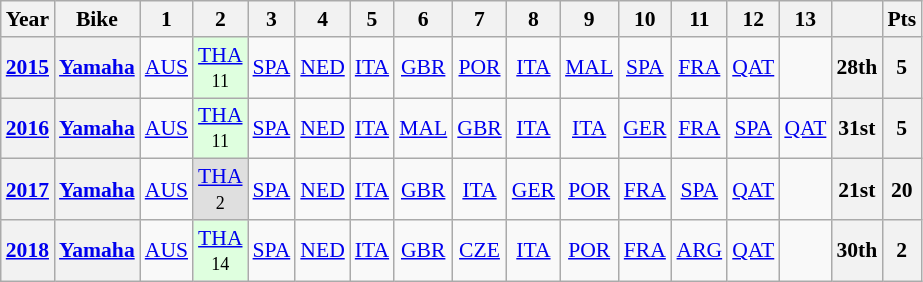<table class="wikitable" style="text-align:center; font-size:90%">
<tr>
<th>Year</th>
<th>Bike</th>
<th>1</th>
<th>2</th>
<th>3</th>
<th>4</th>
<th>5</th>
<th>6</th>
<th>7</th>
<th>8</th>
<th>9</th>
<th>10</th>
<th>11</th>
<th>12</th>
<th>13</th>
<th></th>
<th>Pts</th>
</tr>
<tr>
<th><a href='#'>2015</a></th>
<th><a href='#'>Yamaha</a></th>
<td><a href='#'>AUS</a></td>
<td style="background:#DFFFDF;"><a href='#'>THA</a><br><small>11</small></td>
<td><a href='#'>SPA</a></td>
<td><a href='#'>NED</a></td>
<td><a href='#'>ITA</a></td>
<td><a href='#'>GBR</a></td>
<td><a href='#'>POR</a></td>
<td><a href='#'>ITA</a></td>
<td><a href='#'>MAL</a></td>
<td><a href='#'>SPA</a></td>
<td><a href='#'>FRA</a></td>
<td><a href='#'>QAT</a></td>
<td></td>
<th>28th</th>
<th>5</th>
</tr>
<tr>
<th><a href='#'>2016</a></th>
<th><a href='#'>Yamaha</a></th>
<td><a href='#'>AUS</a></td>
<td style="background:#DFFFDF;"><a href='#'>THA</a><br><small>11</small></td>
<td><a href='#'>SPA</a></td>
<td><a href='#'>NED</a></td>
<td><a href='#'>ITA</a></td>
<td><a href='#'>MAL</a></td>
<td><a href='#'>GBR</a></td>
<td><a href='#'>ITA</a></td>
<td><a href='#'>ITA</a></td>
<td><a href='#'>GER</a></td>
<td><a href='#'>FRA</a></td>
<td><a href='#'>SPA</a></td>
<td><a href='#'>QAT</a></td>
<th>31st</th>
<th>5</th>
</tr>
<tr>
<th><a href='#'>2017</a></th>
<th><a href='#'>Yamaha</a></th>
<td><a href='#'>AUS</a></td>
<td style="background:#dfdfdf;"><a href='#'>THA</a><br><small>2</small></td>
<td><a href='#'>SPA</a></td>
<td><a href='#'>NED</a></td>
<td><a href='#'>ITA</a></td>
<td><a href='#'>GBR</a></td>
<td><a href='#'>ITA</a></td>
<td><a href='#'>GER</a></td>
<td><a href='#'>POR</a></td>
<td><a href='#'>FRA</a></td>
<td><a href='#'>SPA</a></td>
<td><a href='#'>QAT</a></td>
<td></td>
<th>21st</th>
<th>20</th>
</tr>
<tr>
<th align="left"><a href='#'>2018</a></th>
<th><a href='#'>Yamaha</a></th>
<td><a href='#'>AUS</a><br><small></small></td>
<td style="background:#dfffdf;"><a href='#'>THA</a><br><small>14</small></td>
<td><a href='#'>SPA</a><br><small></small></td>
<td><a href='#'>NED</a><br><small></small></td>
<td><a href='#'>ITA</a><br><small></small></td>
<td><a href='#'>GBR</a><br><small></small></td>
<td><a href='#'>CZE</a><br><small></small></td>
<td><a href='#'>ITA</a><br><small></small></td>
<td><a href='#'>POR</a><br><small></small></td>
<td><a href='#'>FRA</a><br><small></small></td>
<td><a href='#'>ARG</a><br><small></small></td>
<td><a href='#'>QAT</a><br><small></small></td>
<td></td>
<th>30th</th>
<th>2</th>
</tr>
</table>
